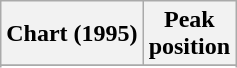<table class="wikitable sortable plainrowheaders" style="text-align:center">
<tr>
<th scope="col">Chart (1995)</th>
<th scope="col">Peak<br>position</th>
</tr>
<tr>
</tr>
<tr>
</tr>
<tr>
</tr>
<tr>
</tr>
<tr>
</tr>
</table>
